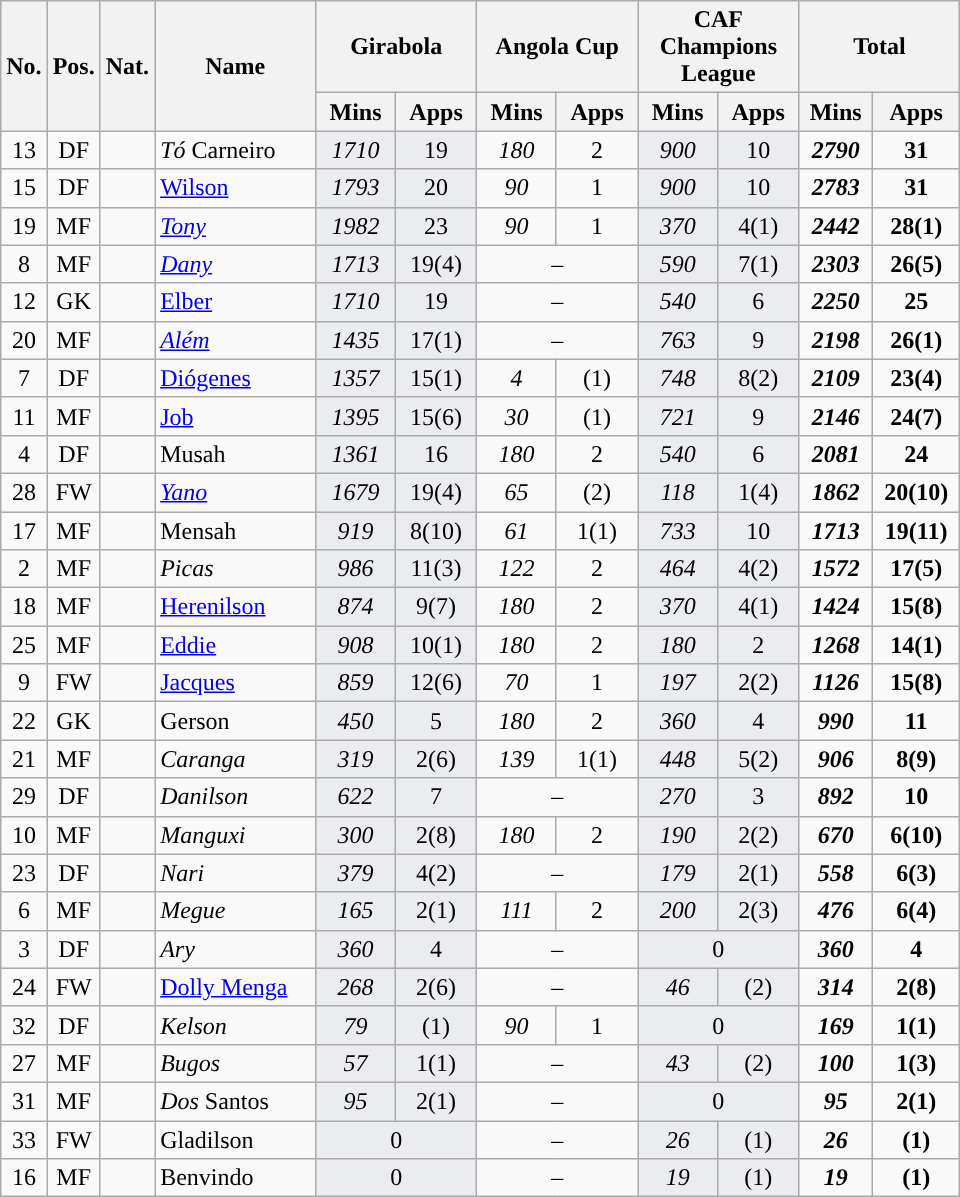<table class="wikitable sortable" style="text-align:center">
<tr>
<th style="text-align:center;" rowspan="2">No.</th>
<th style="text-align:center;" rowspan="2">Pos.</th>
<th style="text-align:center;" rowspan="2">Nat.</th>
<th style="text-align:center; width:100px;" rowspan="2">Name</th>
<th style="text-align:center; width:100px;" colspan="2">Girabola</th>
<th style="text-align:center; width:100px;" colspan="2">Angola Cup</th>
<th style="text-align:center; width:100px;" colspan="2">CAF Champions League</th>
<th style="text-align:center; width:100px;" colspan="2">Total</th>
</tr>
<tr>
<th style="text-align:center;">Mins</th>
<th style="text-align:center;">Apps</th>
<th style="text-align:center;">Mins</th>
<th style="text-align:center;">Apps</th>
<th style="text-align:center;">Mins</th>
<th style="text-align:center;">Apps</th>
<th style="text-align:center;">Mins</th>
<th style="text-align:center;">Apps</th>
</tr>
<tr>
<td>13</td>
<td>DF</td>
<td></td>
<td align=left><em>Tó</em> Carneiro</td>
<td style="background:#eaecf0;"><em>1710</em></td>
<td style="background:#eaecf0;">19</td>
<td><em>180</em></td>
<td>2</td>
<td style="background:#eaecf0;"><em>900</em></td>
<td style="background:#eaecf0;">10</td>
<td><strong><em>2790</em></strong></td>
<td><strong>31</strong></td>
</tr>
<tr>
<td>15</td>
<td>DF</td>
<td></td>
<td align=left><a href='#'>Wilson</a></td>
<td style="background:#eaecf0;"><em>1793</em></td>
<td style="background:#eaecf0;">20</td>
<td><em>90</em></td>
<td>1</td>
<td style="background:#eaecf0;"><em>900</em></td>
<td style="background:#eaecf0;">10</td>
<td><strong><em>2783</em></strong></td>
<td><strong>31</strong></td>
</tr>
<tr>
<td>19</td>
<td>MF</td>
<td></td>
<td align=left><em><a href='#'>Tony</a></em></td>
<td style="background:#eaecf0;"><em>1982</em></td>
<td style="background:#eaecf0;">23</td>
<td><em>90</em></td>
<td>1</td>
<td style="background:#eaecf0;"><em>370</em></td>
<td style="background:#eaecf0;">4(1)</td>
<td><strong><em>2442</em></strong></td>
<td><strong>28(1)</strong></td>
</tr>
<tr>
<td>8</td>
<td>MF</td>
<td></td>
<td align=left><em><a href='#'>Dany</a></em></td>
<td style="background:#eaecf0;"><em>1713</em></td>
<td style="background:#eaecf0;">19(4)</td>
<td colspan=2>–</td>
<td style="background:#eaecf0;"><em>590</em></td>
<td style="background:#eaecf0;">7(1)</td>
<td><strong><em>2303</em></strong></td>
<td><strong>26(5)</strong></td>
</tr>
<tr>
<td>12</td>
<td>GK</td>
<td></td>
<td align=left><a href='#'>Elber</a></td>
<td style="background:#eaecf0;"><em>1710</em></td>
<td style="background:#eaecf0;">19</td>
<td colspan=2>–</td>
<td style="background:#eaecf0;"><em>540</em></td>
<td style="background:#eaecf0;">6</td>
<td><strong><em>2250</em></strong></td>
<td><strong>25</strong></td>
</tr>
<tr>
<td>20</td>
<td>MF</td>
<td></td>
<td align=left><em><a href='#'>Além</a></em></td>
<td style="background:#eaecf0;"><em>1435</em></td>
<td style="background:#eaecf0;">17(1)</td>
<td colspan=2>–</td>
<td style="background:#eaecf0;"><em>763</em></td>
<td style="background:#eaecf0;">9</td>
<td><strong><em>2198</em></strong></td>
<td><strong>26(1)</strong></td>
</tr>
<tr>
<td>7</td>
<td>DF</td>
<td></td>
<td align=left><a href='#'>Diógenes</a></td>
<td style="background:#eaecf0;"><em>1357</em></td>
<td style="background:#eaecf0;">15(1)</td>
<td><em>4</em></td>
<td>(1)</td>
<td style="background:#eaecf0;"><em>748</em></td>
<td style="background:#eaecf0;">8(2)</td>
<td><strong><em>2109</em></strong></td>
<td><strong>23(4)</strong></td>
</tr>
<tr>
<td>11</td>
<td>MF</td>
<td></td>
<td align=left><a href='#'>Job</a></td>
<td style="background:#eaecf0;"><em>1395</em></td>
<td style="background:#eaecf0;">15(6)</td>
<td><em>30</em></td>
<td>(1)</td>
<td style="background:#eaecf0;"><em>721</em></td>
<td style="background:#eaecf0;">9</td>
<td><strong><em>2146</em></strong></td>
<td><strong>24(7)</strong></td>
</tr>
<tr>
<td>4</td>
<td>DF</td>
<td></td>
<td align=left>Musah</td>
<td style="background:#eaecf0;"><em>1361</em></td>
<td style="background:#eaecf0;">16</td>
<td><em>180</em></td>
<td>2</td>
<td style="background:#eaecf0;"><em>540</em></td>
<td style="background:#eaecf0;">6</td>
<td><strong><em>2081</em></strong></td>
<td><strong>24</strong></td>
</tr>
<tr>
<td>28</td>
<td>FW</td>
<td></td>
<td align=left><em><a href='#'>Yano</a></em></td>
<td style="background:#eaecf0;"><em>1679</em></td>
<td style="background:#eaecf0;">19(4)</td>
<td><em>65</em></td>
<td>(2)</td>
<td style="background:#eaecf0;"><em>118</em></td>
<td style="background:#eaecf0;">1(4)</td>
<td><strong><em>1862</em></strong></td>
<td><strong>20(10)</strong></td>
</tr>
<tr>
<td>17</td>
<td>MF</td>
<td></td>
<td align=left>Mensah</td>
<td style="background:#eaecf0;"><em>919</em></td>
<td style="background:#eaecf0;">8(10)</td>
<td><em>61</em></td>
<td>1(1)</td>
<td style="background:#eaecf0;"><em>733</em></td>
<td style="background:#eaecf0;">10</td>
<td><strong><em>1713</em></strong></td>
<td><strong>19(11)</strong></td>
</tr>
<tr>
<td>2</td>
<td>MF</td>
<td></td>
<td align=left><em>Picas</em></td>
<td style="background:#eaecf0;"><em>986</em></td>
<td style="background:#eaecf0;">11(3)</td>
<td><em>122</em></td>
<td>2</td>
<td style="background:#eaecf0;"><em>464</em></td>
<td style="background:#eaecf0;">4(2)</td>
<td><strong><em>1572</em></strong></td>
<td><strong>17(5)</strong></td>
</tr>
<tr>
<td>18</td>
<td>MF</td>
<td></td>
<td align=left><a href='#'>Herenilson</a></td>
<td style="background:#eaecf0;"><em>874</em></td>
<td style="background:#eaecf0;">9(7)</td>
<td><em>180</em></td>
<td>2</td>
<td style="background:#eaecf0;"><em>370</em></td>
<td style="background:#eaecf0;">4(1)</td>
<td><strong><em>1424</em></strong></td>
<td><strong>15(8)</strong></td>
</tr>
<tr>
<td>25</td>
<td>MF</td>
<td></td>
<td align=left><a href='#'>Eddie</a></td>
<td style="background:#eaecf0;"><em>908</em></td>
<td style="background:#eaecf0;">10(1)</td>
<td><em>180</em></td>
<td>2</td>
<td style="background:#eaecf0;"><em>180</em></td>
<td style="background:#eaecf0;">2</td>
<td><strong><em>1268</em></strong></td>
<td><strong>14(1)</strong></td>
</tr>
<tr>
<td>9</td>
<td>FW</td>
<td></td>
<td align=left><a href='#'>Jacques</a></td>
<td style="background:#eaecf0;"><em>859</em></td>
<td style="background:#eaecf0;">12(6)</td>
<td><em>70</em></td>
<td>1</td>
<td style="background:#eaecf0;"><em>197</em></td>
<td style="background:#eaecf0;">2(2)</td>
<td><strong><em>1126</em></strong></td>
<td><strong>15(8)</strong></td>
</tr>
<tr>
<td>22</td>
<td>GK</td>
<td></td>
<td align=left>Gerson</td>
<td style="background:#eaecf0;"><em>450</em></td>
<td style="background:#eaecf0;">5</td>
<td><em>180</em></td>
<td>2</td>
<td style="background:#eaecf0;"><em>360</em></td>
<td style="background:#eaecf0;">4</td>
<td><strong><em>990</em></strong></td>
<td><strong>11</strong></td>
</tr>
<tr>
<td>21</td>
<td>MF</td>
<td></td>
<td align=left><em>Caranga</em></td>
<td style="background:#eaecf0;"><em>319</em></td>
<td style="background:#eaecf0;">2(6)</td>
<td><em>139</em></td>
<td>1(1)</td>
<td style="background:#eaecf0;"><em>448</em></td>
<td style="background:#eaecf0;">5(2)</td>
<td><strong><em>906</em></strong></td>
<td><strong>8(9)</strong></td>
</tr>
<tr>
<td>29</td>
<td>DF</td>
<td></td>
<td align=left><em>Danilson</em></td>
<td style="background:#eaecf0;"><em>622</em></td>
<td style="background:#eaecf0;">7</td>
<td colspan=2>–</td>
<td style="background:#eaecf0;"><em>270</em></td>
<td style="background:#eaecf0;">3</td>
<td><strong><em>892</em></strong></td>
<td><strong>10</strong></td>
</tr>
<tr>
<td>10</td>
<td>MF</td>
<td></td>
<td align=left><em>Manguxi</em></td>
<td style="background:#eaecf0;"><em>300</em></td>
<td style="background:#eaecf0;">2(8)</td>
<td><em>180</em></td>
<td>2</td>
<td style="background:#eaecf0;"><em>190</em></td>
<td style="background:#eaecf0;">2(2)</td>
<td><strong><em>670</em></strong></td>
<td><strong>6(10)</strong></td>
</tr>
<tr>
<td>23</td>
<td>DF</td>
<td></td>
<td align=left><em>Nari</em></td>
<td style="background:#eaecf0;"><em>379</em></td>
<td style="background:#eaecf0;">4(2)</td>
<td colspan=2>–</td>
<td style="background:#eaecf0;"><em>179</em></td>
<td style="background:#eaecf0;">2(1)</td>
<td><strong><em>558</em></strong></td>
<td><strong>6(3)</strong></td>
</tr>
<tr>
<td>6</td>
<td>MF</td>
<td></td>
<td align=left><em>Megue</em></td>
<td style="background:#eaecf0;"><em>165</em></td>
<td style="background:#eaecf0;">2(1)</td>
<td><em>111</em></td>
<td>2</td>
<td style="background:#eaecf0;"><em>200</em></td>
<td style="background:#eaecf0;">2(3)</td>
<td><strong><em>476</em></strong></td>
<td><strong>6(4)</strong></td>
</tr>
<tr>
<td>3</td>
<td>DF</td>
<td></td>
<td align=left><em>Ary</em></td>
<td style="background:#eaecf0;"><em>360</em></td>
<td style="background:#eaecf0;">4</td>
<td colspan=2>–</td>
<td colspan=2 style="background:#eaecf0;">0</td>
<td><strong><em>360</em></strong></td>
<td><strong>4</strong></td>
</tr>
<tr>
<td>24</td>
<td>FW</td>
<td></td>
<td align=left><a href='#'>Dolly Menga</a></td>
<td style="background:#eaecf0;"><em>268</em></td>
<td style="background:#eaecf0;">2(6)</td>
<td colspan=2>–</td>
<td style="background:#eaecf0;"><em>46</em></td>
<td style="background:#eaecf0;">(2)</td>
<td><strong><em>314</em></strong></td>
<td><strong>2(8)</strong></td>
</tr>
<tr>
<td>32</td>
<td>DF</td>
<td></td>
<td align=left><em>Kelson</em></td>
<td style="background:#eaecf0;"><em>79</em></td>
<td style="background:#eaecf0;">(1)</td>
<td><em>90</em></td>
<td>1</td>
<td colspan=2 style="background:#eaecf0;">0</td>
<td><strong><em>169</em></strong></td>
<td><strong>1(1)</strong></td>
</tr>
<tr>
<td>27</td>
<td>MF</td>
<td></td>
<td align=left><em>Bugos</em></td>
<td style="background:#eaecf0;"><em>57</em></td>
<td style="background:#eaecf0;">1(1)</td>
<td colspan=2>–</td>
<td style="background:#eaecf0;"><em>43</em></td>
<td style="background:#eaecf0;">(2)</td>
<td><strong><em>100</em></strong></td>
<td><strong>1(3)</strong></td>
</tr>
<tr>
<td>31</td>
<td>MF</td>
<td></td>
<td align=left><em>Dos</em> Santos</td>
<td style="background:#eaecf0;"><em>95</em></td>
<td style="background:#eaecf0;">2(1)</td>
<td colspan=2>–</td>
<td colspan=2 style="background:#eaecf0;">0</td>
<td><strong><em>95</em></strong></td>
<td><strong>2(1)</strong></td>
</tr>
<tr>
<td>33</td>
<td>FW</td>
<td></td>
<td align=left>Gladilson</td>
<td colspan=2 style="background:#eaecf0;">0</td>
<td colspan=2>–</td>
<td style="background:#eaecf0;"><em>26</em></td>
<td style="background:#eaecf0;">(1)</td>
<td><strong><em>26</em></strong></td>
<td><strong>(1)</strong></td>
</tr>
<tr>
<td>16</td>
<td>MF</td>
<td></td>
<td align=left>Benvindo</td>
<td colspan=2 style="background:#eaecf0;">0</td>
<td colspan=2>–</td>
<td style="background:#eaecf0;"><em>19</em></td>
<td style="background:#eaecf0;">(1)</td>
<td><strong><em>19</em></strong></td>
<td><strong>(1)</strong></td>
</tr>
</table>
